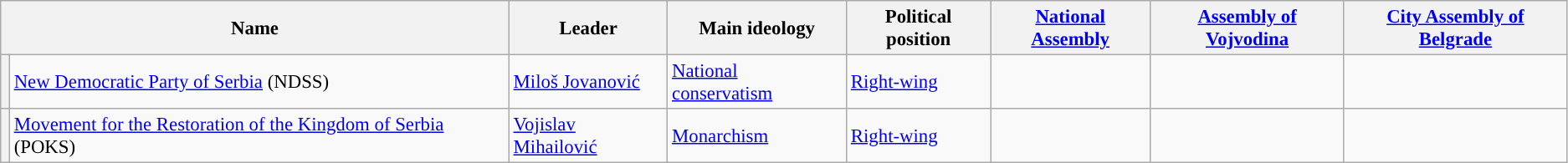<table class="wikitable" style="text-align; font-size: 95%">
<tr>
<th colspan="2">Name</th>
<th>Leader</th>
<th>Main ideology</th>
<th>Political position</th>
<th><a href='#'>National Assembly</a></th>
<th><a href='#'>Assembly of Vojvodina</a></th>
<th><a href='#'>City Assembly of Belgrade</a></th>
</tr>
<tr>
<th style="background-color:"></th>
<td><a href='#'>New Democratic Party of Serbia</a> (NDSS)</td>
<td><a href='#'>Miloš Jovanović</a></td>
<td><a href='#'>National conservatism</a></td>
<td><a href='#'>Right-wing</a></td>
<td></td>
<td></td>
<td></td>
</tr>
<tr>
<th style="background-color:"></th>
<td><a href='#'>Movement for the Restoration of the Kingdom of Serbia</a> (POKS)</td>
<td><a href='#'>Vojislav Mihailović</a></td>
<td><a href='#'>Monarchism</a></td>
<td><a href='#'>Right-wing</a></td>
<td></td>
<td></td>
<td></td>
</tr>
</table>
